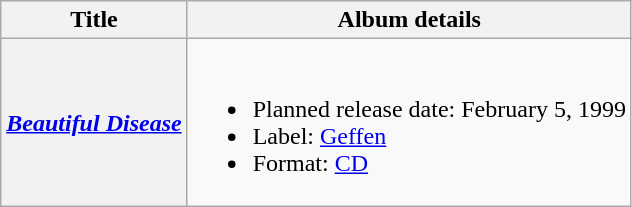<table class="wikitable plainrowheaders">
<tr>
<th rowspan="1">Title</th>
<th rowspan="1">Album details</th>
</tr>
<tr>
<th scope="row"><em><a href='#'>Beautiful Disease</a></em></th>
<td><br><ul><li>Planned release date: February 5, 1999</li><li>Label: <a href='#'>Geffen</a></li><li>Format: <a href='#'>CD</a></li></ul></td>
</tr>
</table>
